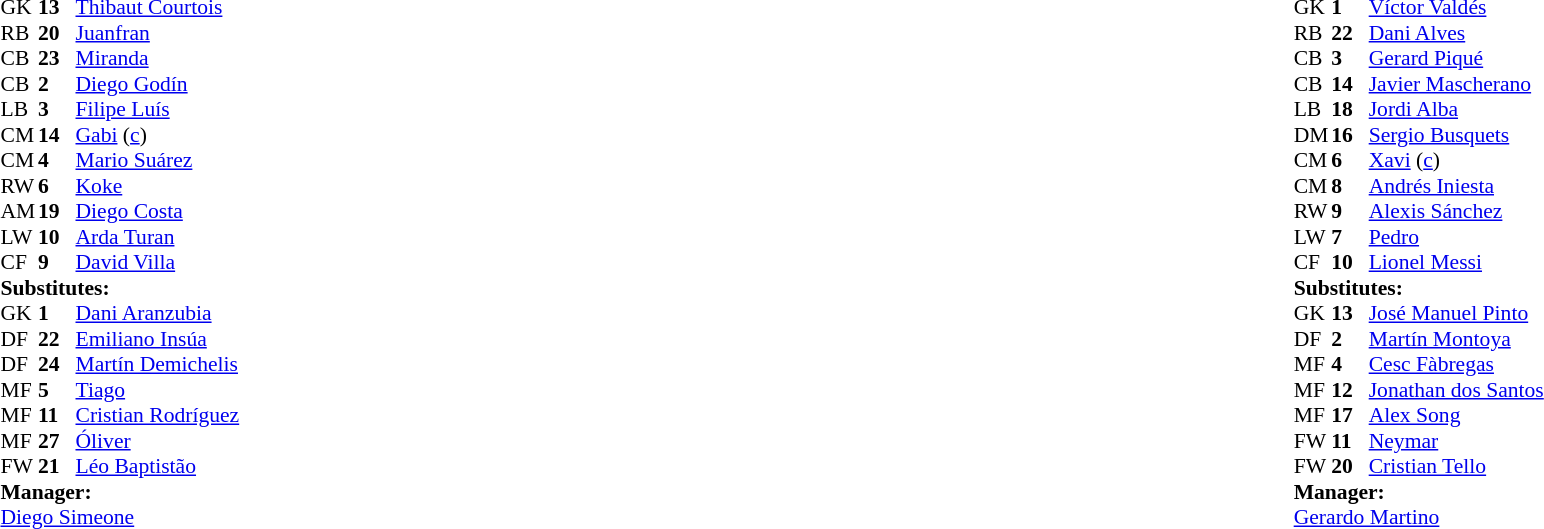<table width="100%">
<tr>
<td valign="top" width="50%"><br><table style="font-size: 90%" cellspacing="0" cellpadding="0">
<tr>
<td colspan=4></td>
</tr>
<tr>
<th width="25"></th>
<th width="25"></th>
</tr>
<tr>
<td>GK</td>
<td><strong>13</strong></td>
<td> <a href='#'>Thibaut Courtois</a></td>
</tr>
<tr>
<td>RB</td>
<td><strong>20</strong></td>
<td> <a href='#'>Juanfran</a></td>
<td></td>
</tr>
<tr>
<td>CB</td>
<td><strong>23</strong></td>
<td> <a href='#'>Miranda</a></td>
</tr>
<tr>
<td>CB</td>
<td><strong>2</strong></td>
<td> <a href='#'>Diego Godín</a></td>
</tr>
<tr>
<td>LB</td>
<td><strong>3</strong></td>
<td> <a href='#'>Filipe Luís</a></td>
<td></td>
</tr>
<tr>
<td>CM</td>
<td><strong>14</strong></td>
<td> <a href='#'>Gabi</a> (<a href='#'>c</a>)</td>
</tr>
<tr>
<td>CM</td>
<td><strong>4</strong></td>
<td> <a href='#'>Mario Suárez</a></td>
<td></td>
</tr>
<tr>
<td>RW</td>
<td><strong>6</strong></td>
<td> <a href='#'>Koke</a></td>
<td></td>
<td></td>
</tr>
<tr>
<td>AM</td>
<td><strong>19</strong></td>
<td> <a href='#'>Diego Costa</a></td>
<td></td>
<td></td>
</tr>
<tr>
<td>LW</td>
<td><strong>10</strong></td>
<td> <a href='#'>Arda Turan</a></td>
<td></td>
<td></td>
</tr>
<tr>
<td>CF</td>
<td><strong>9</strong></td>
<td> <a href='#'>David Villa</a></td>
</tr>
<tr>
<td colspan=3><strong>Substitutes:</strong></td>
</tr>
<tr>
<td>GK</td>
<td><strong>1</strong></td>
<td> <a href='#'>Dani Aranzubia</a></td>
</tr>
<tr>
<td>DF</td>
<td><strong>22</strong></td>
<td> <a href='#'>Emiliano Insúa</a></td>
</tr>
<tr>
<td>DF</td>
<td><strong>24</strong></td>
<td> <a href='#'>Martín Demichelis</a></td>
</tr>
<tr>
<td>MF</td>
<td><strong>5</strong></td>
<td> <a href='#'>Tiago</a></td>
</tr>
<tr>
<td>MF</td>
<td><strong>11</strong></td>
<td> <a href='#'>Cristian Rodríguez</a></td>
<td></td>
<td></td>
</tr>
<tr>
<td>MF</td>
<td><strong>27</strong></td>
<td> <a href='#'>Óliver</a></td>
<td></td>
<td></td>
</tr>
<tr>
<td>FW</td>
<td><strong>21</strong></td>
<td> <a href='#'>Léo Baptistão</a></td>
<td></td>
<td></td>
</tr>
<tr>
<td colspan=3><strong>Manager:</strong></td>
</tr>
<tr>
<td colspan=3> <a href='#'>Diego Simeone</a></td>
</tr>
</table>
</td>
<td valign="top"></td>
<td valign="top" width="50%"><br><table style="font-size: 90%" cellspacing="0" cellpadding="0" align="center">
<tr>
<td colspan=4></td>
</tr>
<tr>
<th width=25></th>
<th width=25></th>
</tr>
<tr>
<td>GK</td>
<td><strong>1</strong></td>
<td> <a href='#'>Víctor Valdés</a></td>
</tr>
<tr>
<td>RB</td>
<td><strong>22</strong></td>
<td> <a href='#'>Dani Alves</a></td>
</tr>
<tr>
<td>CB</td>
<td><strong>3</strong></td>
<td> <a href='#'>Gerard Piqué</a></td>
</tr>
<tr>
<td>CB</td>
<td><strong>14</strong></td>
<td> <a href='#'>Javier Mascherano</a></td>
</tr>
<tr>
<td>LB</td>
<td><strong>18</strong></td>
<td> <a href='#'>Jordi Alba</a></td>
<td></td>
</tr>
<tr>
<td>DM</td>
<td><strong>16</strong></td>
<td> <a href='#'>Sergio Busquets</a></td>
<td></td>
</tr>
<tr>
<td>CM</td>
<td><strong>6</strong></td>
<td> <a href='#'>Xavi</a> (<a href='#'>c</a>)</td>
<td></td>
<td></td>
</tr>
<tr>
<td>CM</td>
<td><strong>8</strong></td>
<td> <a href='#'>Andrés Iniesta</a></td>
</tr>
<tr>
<td>RW</td>
<td><strong>9</strong></td>
<td> <a href='#'>Alexis Sánchez</a></td>
</tr>
<tr>
<td>LW</td>
<td><strong>7</strong></td>
<td> <a href='#'>Pedro</a></td>
<td></td>
<td></td>
</tr>
<tr>
<td>CF</td>
<td><strong>10</strong></td>
<td> <a href='#'>Lionel Messi</a></td>
<td></td>
<td></td>
</tr>
<tr>
<td colspan=3><strong>Substitutes:</strong></td>
</tr>
<tr>
<td>GK</td>
<td><strong>13</strong></td>
<td> <a href='#'>José Manuel Pinto</a></td>
</tr>
<tr>
<td>DF</td>
<td><strong>2</strong></td>
<td> <a href='#'>Martín Montoya</a></td>
</tr>
<tr>
<td>MF</td>
<td><strong>4</strong></td>
<td> <a href='#'>Cesc Fàbregas</a></td>
<td></td>
<td></td>
</tr>
<tr>
<td>MF</td>
<td><strong>12</strong></td>
<td> <a href='#'>Jonathan dos Santos</a></td>
</tr>
<tr>
<td>MF</td>
<td><strong>17</strong></td>
<td> <a href='#'>Alex Song</a></td>
<td></td>
<td></td>
</tr>
<tr>
<td>FW</td>
<td><strong>11</strong></td>
<td> <a href='#'>Neymar</a></td>
<td></td>
<td></td>
</tr>
<tr>
<td>FW</td>
<td><strong>20</strong></td>
<td> <a href='#'>Cristian Tello</a></td>
</tr>
<tr>
<td colspan=3><strong>Manager:</strong></td>
</tr>
<tr>
<td colspan=3> <a href='#'>Gerardo Martino</a></td>
</tr>
</table>
</td>
</tr>
</table>
